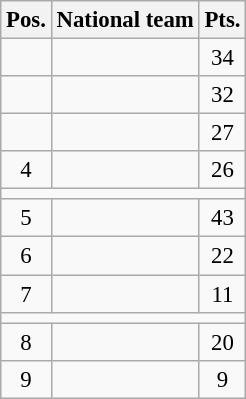<table class=wikitable style="font-size: 95%">
<tr>
<th>Pos.</th>
<th>National team</th>
<th>Pts.</th>
</tr>
<tr align=center>
<td></td>
<td align=left></td>
<td>34</td>
</tr>
<tr align=center>
<td></td>
<td align=left></td>
<td>32</td>
</tr>
<tr align=center>
<td></td>
<td align=left></td>
<td>27</td>
</tr>
<tr align=center>
<td>4</td>
<td align=left></td>
<td>26</td>
</tr>
<tr>
<td colspan=3 ></td>
</tr>
<tr align=center>
<td>5</td>
<td align=left></td>
<td>43</td>
</tr>
<tr align=center>
<td>6</td>
<td align=left></td>
<td>22</td>
</tr>
<tr align=center>
<td>7</td>
<td align=left></td>
<td>11</td>
</tr>
<tr>
<td colspan=3 ></td>
</tr>
<tr align=center>
<td>8</td>
<td align=left></td>
<td>20</td>
</tr>
<tr align=center>
<td>9</td>
<td align=left></td>
<td>9</td>
</tr>
</table>
